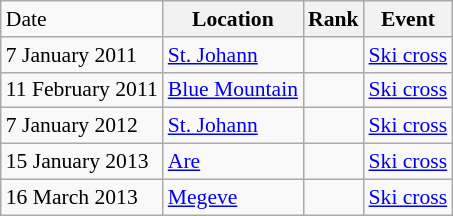<table class="wikitable sortable" style="font-size:90%" style="text-align:center">
<tr>
<td>Date</td>
<th>Location</th>
<th>Rank</th>
<th>Event</th>
</tr>
<tr>
<td>7 January 2011</td>
<td><a href='#'>St. Johann</a></td>
<td></td>
<td><a href='#'>Ski cross</a></td>
</tr>
<tr>
<td>11 February 2011</td>
<td><a href='#'>Blue Mountain</a></td>
<td></td>
<td><a href='#'>Ski cross</a></td>
</tr>
<tr>
<td>7 January 2012</td>
<td><a href='#'>St. Johann</a></td>
<td></td>
<td><a href='#'>Ski cross</a></td>
</tr>
<tr>
<td>15 January 2013</td>
<td><a href='#'>Are</a></td>
<td></td>
<td><a href='#'>Ski cross</a></td>
</tr>
<tr>
<td>16 March 2013</td>
<td><a href='#'>Megeve</a></td>
<td></td>
<td><a href='#'>Ski cross</a></td>
</tr>
</table>
